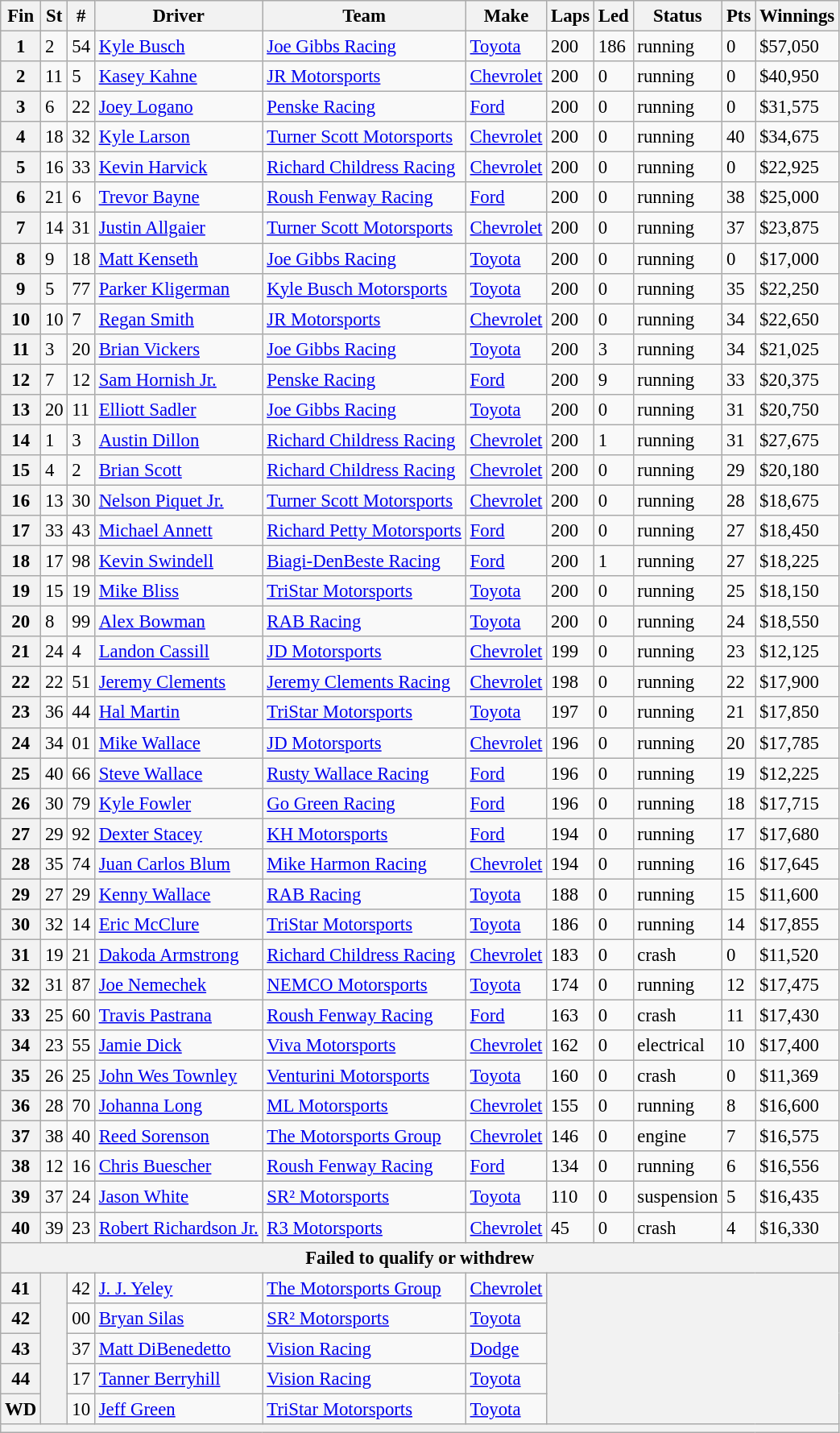<table class="wikitable" style="font-size:95%">
<tr>
<th>Fin</th>
<th>St</th>
<th>#</th>
<th>Driver</th>
<th>Team</th>
<th>Make</th>
<th>Laps</th>
<th>Led</th>
<th>Status</th>
<th>Pts</th>
<th>Winnings</th>
</tr>
<tr>
<th>1</th>
<td>2</td>
<td>54</td>
<td><a href='#'>Kyle Busch</a></td>
<td><a href='#'>Joe Gibbs Racing</a></td>
<td><a href='#'>Toyota</a></td>
<td>200</td>
<td>186</td>
<td>running</td>
<td>0</td>
<td>$57,050</td>
</tr>
<tr>
<th>2</th>
<td>11</td>
<td>5</td>
<td><a href='#'>Kasey Kahne</a></td>
<td><a href='#'>JR Motorsports</a></td>
<td><a href='#'>Chevrolet</a></td>
<td>200</td>
<td>0</td>
<td>running</td>
<td>0</td>
<td>$40,950</td>
</tr>
<tr>
<th>3</th>
<td>6</td>
<td>22</td>
<td><a href='#'>Joey Logano</a></td>
<td><a href='#'>Penske Racing</a></td>
<td><a href='#'>Ford</a></td>
<td>200</td>
<td>0</td>
<td>running</td>
<td>0</td>
<td>$31,575</td>
</tr>
<tr>
<th>4</th>
<td>18</td>
<td>32</td>
<td><a href='#'>Kyle Larson</a></td>
<td><a href='#'>Turner Scott Motorsports</a></td>
<td><a href='#'>Chevrolet</a></td>
<td>200</td>
<td>0</td>
<td>running</td>
<td>40</td>
<td>$34,675</td>
</tr>
<tr>
<th>5</th>
<td>16</td>
<td>33</td>
<td><a href='#'>Kevin Harvick</a></td>
<td><a href='#'>Richard Childress Racing</a></td>
<td><a href='#'>Chevrolet</a></td>
<td>200</td>
<td>0</td>
<td>running</td>
<td>0</td>
<td>$22,925</td>
</tr>
<tr>
<th>6</th>
<td>21</td>
<td>6</td>
<td><a href='#'>Trevor Bayne</a></td>
<td><a href='#'>Roush Fenway Racing</a></td>
<td><a href='#'>Ford</a></td>
<td>200</td>
<td>0</td>
<td>running</td>
<td>38</td>
<td>$25,000</td>
</tr>
<tr>
<th>7</th>
<td>14</td>
<td>31</td>
<td><a href='#'>Justin Allgaier</a></td>
<td><a href='#'>Turner Scott Motorsports</a></td>
<td><a href='#'>Chevrolet</a></td>
<td>200</td>
<td>0</td>
<td>running</td>
<td>37</td>
<td>$23,875</td>
</tr>
<tr>
<th>8</th>
<td>9</td>
<td>18</td>
<td><a href='#'>Matt Kenseth</a></td>
<td><a href='#'>Joe Gibbs Racing</a></td>
<td><a href='#'>Toyota</a></td>
<td>200</td>
<td>0</td>
<td>running</td>
<td>0</td>
<td>$17,000</td>
</tr>
<tr>
<th>9</th>
<td>5</td>
<td>77</td>
<td><a href='#'>Parker Kligerman</a></td>
<td><a href='#'>Kyle Busch Motorsports</a></td>
<td><a href='#'>Toyota</a></td>
<td>200</td>
<td>0</td>
<td>running</td>
<td>35</td>
<td>$22,250</td>
</tr>
<tr>
<th>10</th>
<td>10</td>
<td>7</td>
<td><a href='#'>Regan Smith</a></td>
<td><a href='#'>JR Motorsports</a></td>
<td><a href='#'>Chevrolet</a></td>
<td>200</td>
<td>0</td>
<td>running</td>
<td>34</td>
<td>$22,650</td>
</tr>
<tr>
<th>11</th>
<td>3</td>
<td>20</td>
<td><a href='#'>Brian Vickers</a></td>
<td><a href='#'>Joe Gibbs Racing</a></td>
<td><a href='#'>Toyota</a></td>
<td>200</td>
<td>3</td>
<td>running</td>
<td>34</td>
<td>$21,025</td>
</tr>
<tr>
<th>12</th>
<td>7</td>
<td>12</td>
<td><a href='#'>Sam Hornish Jr.</a></td>
<td><a href='#'>Penske Racing</a></td>
<td><a href='#'>Ford</a></td>
<td>200</td>
<td>9</td>
<td>running</td>
<td>33</td>
<td>$20,375</td>
</tr>
<tr>
<th>13</th>
<td>20</td>
<td>11</td>
<td><a href='#'>Elliott Sadler</a></td>
<td><a href='#'>Joe Gibbs Racing</a></td>
<td><a href='#'>Toyota</a></td>
<td>200</td>
<td>0</td>
<td>running</td>
<td>31</td>
<td>$20,750</td>
</tr>
<tr>
<th>14</th>
<td>1</td>
<td>3</td>
<td><a href='#'>Austin Dillon</a></td>
<td><a href='#'>Richard Childress Racing</a></td>
<td><a href='#'>Chevrolet</a></td>
<td>200</td>
<td>1</td>
<td>running</td>
<td>31</td>
<td>$27,675</td>
</tr>
<tr>
<th>15</th>
<td>4</td>
<td>2</td>
<td><a href='#'>Brian Scott</a></td>
<td><a href='#'>Richard Childress Racing</a></td>
<td><a href='#'>Chevrolet</a></td>
<td>200</td>
<td>0</td>
<td>running</td>
<td>29</td>
<td>$20,180</td>
</tr>
<tr>
<th>16</th>
<td>13</td>
<td>30</td>
<td><a href='#'>Nelson Piquet Jr.</a></td>
<td><a href='#'>Turner Scott Motorsports</a></td>
<td><a href='#'>Chevrolet</a></td>
<td>200</td>
<td>0</td>
<td>running</td>
<td>28</td>
<td>$18,675</td>
</tr>
<tr>
<th>17</th>
<td>33</td>
<td>43</td>
<td><a href='#'>Michael Annett</a></td>
<td><a href='#'>Richard Petty Motorsports</a></td>
<td><a href='#'>Ford</a></td>
<td>200</td>
<td>0</td>
<td>running</td>
<td>27</td>
<td>$18,450</td>
</tr>
<tr>
<th>18</th>
<td>17</td>
<td>98</td>
<td><a href='#'>Kevin Swindell</a></td>
<td><a href='#'>Biagi-DenBeste Racing</a></td>
<td><a href='#'>Ford</a></td>
<td>200</td>
<td>1</td>
<td>running</td>
<td>27</td>
<td>$18,225</td>
</tr>
<tr>
<th>19</th>
<td>15</td>
<td>19</td>
<td><a href='#'>Mike Bliss</a></td>
<td><a href='#'>TriStar Motorsports</a></td>
<td><a href='#'>Toyota</a></td>
<td>200</td>
<td>0</td>
<td>running</td>
<td>25</td>
<td>$18,150</td>
</tr>
<tr>
<th>20</th>
<td>8</td>
<td>99</td>
<td><a href='#'>Alex Bowman</a></td>
<td><a href='#'>RAB Racing</a></td>
<td><a href='#'>Toyota</a></td>
<td>200</td>
<td>0</td>
<td>running</td>
<td>24</td>
<td>$18,550</td>
</tr>
<tr>
<th>21</th>
<td>24</td>
<td>4</td>
<td><a href='#'>Landon Cassill</a></td>
<td><a href='#'>JD Motorsports</a></td>
<td><a href='#'>Chevrolet</a></td>
<td>199</td>
<td>0</td>
<td>running</td>
<td>23</td>
<td>$12,125</td>
</tr>
<tr>
<th>22</th>
<td>22</td>
<td>51</td>
<td><a href='#'>Jeremy Clements</a></td>
<td><a href='#'>Jeremy Clements Racing</a></td>
<td><a href='#'>Chevrolet</a></td>
<td>198</td>
<td>0</td>
<td>running</td>
<td>22</td>
<td>$17,900</td>
</tr>
<tr>
<th>23</th>
<td>36</td>
<td>44</td>
<td><a href='#'>Hal Martin</a></td>
<td><a href='#'>TriStar Motorsports</a></td>
<td><a href='#'>Toyota</a></td>
<td>197</td>
<td>0</td>
<td>running</td>
<td>21</td>
<td>$17,850</td>
</tr>
<tr>
<th>24</th>
<td>34</td>
<td>01</td>
<td><a href='#'>Mike Wallace</a></td>
<td><a href='#'>JD Motorsports</a></td>
<td><a href='#'>Chevrolet</a></td>
<td>196</td>
<td>0</td>
<td>running</td>
<td>20</td>
<td>$17,785</td>
</tr>
<tr>
<th>25</th>
<td>40</td>
<td>66</td>
<td><a href='#'>Steve Wallace</a></td>
<td><a href='#'>Rusty Wallace Racing</a></td>
<td><a href='#'>Ford</a></td>
<td>196</td>
<td>0</td>
<td>running</td>
<td>19</td>
<td>$12,225</td>
</tr>
<tr>
<th>26</th>
<td>30</td>
<td>79</td>
<td><a href='#'>Kyle Fowler</a></td>
<td><a href='#'>Go Green Racing</a></td>
<td><a href='#'>Ford</a></td>
<td>196</td>
<td>0</td>
<td>running</td>
<td>18</td>
<td>$17,715</td>
</tr>
<tr>
<th>27</th>
<td>29</td>
<td>92</td>
<td><a href='#'>Dexter Stacey</a></td>
<td><a href='#'>KH Motorsports</a></td>
<td><a href='#'>Ford</a></td>
<td>194</td>
<td>0</td>
<td>running</td>
<td>17</td>
<td>$17,680</td>
</tr>
<tr>
<th>28</th>
<td>35</td>
<td>74</td>
<td><a href='#'>Juan Carlos Blum</a></td>
<td><a href='#'>Mike Harmon Racing</a></td>
<td><a href='#'>Chevrolet</a></td>
<td>194</td>
<td>0</td>
<td>running</td>
<td>16</td>
<td>$17,645</td>
</tr>
<tr>
<th>29</th>
<td>27</td>
<td>29</td>
<td><a href='#'>Kenny Wallace</a></td>
<td><a href='#'>RAB Racing</a></td>
<td><a href='#'>Toyota</a></td>
<td>188</td>
<td>0</td>
<td>running</td>
<td>15</td>
<td>$11,600</td>
</tr>
<tr>
<th>30</th>
<td>32</td>
<td>14</td>
<td><a href='#'>Eric McClure</a></td>
<td><a href='#'>TriStar Motorsports</a></td>
<td><a href='#'>Toyota</a></td>
<td>186</td>
<td>0</td>
<td>running</td>
<td>14</td>
<td>$17,855</td>
</tr>
<tr>
<th>31</th>
<td>19</td>
<td>21</td>
<td><a href='#'>Dakoda Armstrong</a></td>
<td><a href='#'>Richard Childress Racing</a></td>
<td><a href='#'>Chevrolet</a></td>
<td>183</td>
<td>0</td>
<td>crash</td>
<td>0</td>
<td>$11,520</td>
</tr>
<tr>
<th>32</th>
<td>31</td>
<td>87</td>
<td><a href='#'>Joe Nemechek</a></td>
<td><a href='#'>NEMCO Motorsports</a></td>
<td><a href='#'>Toyota</a></td>
<td>174</td>
<td>0</td>
<td>running</td>
<td>12</td>
<td>$17,475</td>
</tr>
<tr>
<th>33</th>
<td>25</td>
<td>60</td>
<td><a href='#'>Travis Pastrana</a></td>
<td><a href='#'>Roush Fenway Racing</a></td>
<td><a href='#'>Ford</a></td>
<td>163</td>
<td>0</td>
<td>crash</td>
<td>11</td>
<td>$17,430</td>
</tr>
<tr>
<th>34</th>
<td>23</td>
<td>55</td>
<td><a href='#'>Jamie Dick</a></td>
<td><a href='#'>Viva Motorsports</a></td>
<td><a href='#'>Chevrolet</a></td>
<td>162</td>
<td>0</td>
<td>electrical</td>
<td>10</td>
<td>$17,400</td>
</tr>
<tr>
<th>35</th>
<td>26</td>
<td>25</td>
<td><a href='#'>John Wes Townley</a></td>
<td><a href='#'>Venturini Motorsports</a></td>
<td><a href='#'>Toyota</a></td>
<td>160</td>
<td>0</td>
<td>crash</td>
<td>0</td>
<td>$11,369</td>
</tr>
<tr>
<th>36</th>
<td>28</td>
<td>70</td>
<td><a href='#'>Johanna Long</a></td>
<td><a href='#'>ML Motorsports</a></td>
<td><a href='#'>Chevrolet</a></td>
<td>155</td>
<td>0</td>
<td>running</td>
<td>8</td>
<td>$16,600</td>
</tr>
<tr>
<th>37</th>
<td>38</td>
<td>40</td>
<td><a href='#'>Reed Sorenson</a></td>
<td><a href='#'>The Motorsports Group</a></td>
<td><a href='#'>Chevrolet</a></td>
<td>146</td>
<td>0</td>
<td>engine</td>
<td>7</td>
<td>$16,575</td>
</tr>
<tr>
<th>38</th>
<td>12</td>
<td>16</td>
<td><a href='#'>Chris Buescher</a></td>
<td><a href='#'>Roush Fenway Racing</a></td>
<td><a href='#'>Ford</a></td>
<td>134</td>
<td>0</td>
<td>running</td>
<td>6</td>
<td>$16,556</td>
</tr>
<tr>
<th>39</th>
<td>37</td>
<td>24</td>
<td><a href='#'>Jason White</a></td>
<td><a href='#'>SR² Motorsports</a></td>
<td><a href='#'>Toyota</a></td>
<td>110</td>
<td>0</td>
<td>suspension</td>
<td>5</td>
<td>$16,435</td>
</tr>
<tr>
<th>40</th>
<td>39</td>
<td>23</td>
<td><a href='#'>Robert Richardson Jr.</a></td>
<td><a href='#'>R3 Motorsports</a></td>
<td><a href='#'>Chevrolet</a></td>
<td>45</td>
<td>0</td>
<td>crash</td>
<td>4</td>
<td>$16,330</td>
</tr>
<tr>
<th colspan="11">Failed to qualify or withdrew</th>
</tr>
<tr>
<th>41</th>
<th rowspan="5"></th>
<td>42</td>
<td><a href='#'>J. J. Yeley</a></td>
<td><a href='#'>The Motorsports Group</a></td>
<td><a href='#'>Chevrolet</a></td>
<th colspan="5" rowspan="5"></th>
</tr>
<tr>
<th>42</th>
<td>00</td>
<td><a href='#'>Bryan Silas</a></td>
<td><a href='#'>SR² Motorsports</a></td>
<td><a href='#'>Toyota</a></td>
</tr>
<tr>
<th>43</th>
<td>37</td>
<td><a href='#'>Matt DiBenedetto</a></td>
<td><a href='#'>Vision Racing</a></td>
<td><a href='#'>Dodge</a></td>
</tr>
<tr>
<th>44</th>
<td>17</td>
<td><a href='#'>Tanner Berryhill</a></td>
<td><a href='#'>Vision Racing</a></td>
<td><a href='#'>Toyota</a></td>
</tr>
<tr>
<th>WD</th>
<td>10</td>
<td><a href='#'>Jeff Green</a></td>
<td><a href='#'>TriStar Motorsports</a></td>
<td><a href='#'>Toyota</a></td>
</tr>
<tr>
<th colspan="11"></th>
</tr>
</table>
